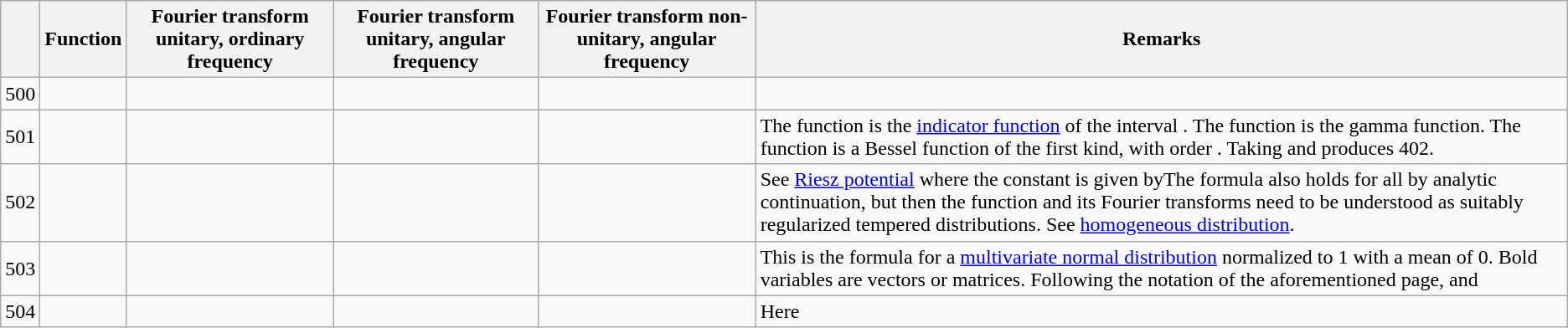<table class="wikitable">
<tr>
<th></th>
<th>Function</th>
<th>Fourier transform  unitary, ordinary frequency</th>
<th>Fourier transform  unitary, angular frequency</th>
<th>Fourier transform  non-unitary, angular frequency</th>
<th>Remarks</th>
</tr>
<tr>
<td>500</td>
<td></td>
<td></td>
<td></td>
<td></td>
<td></td>
</tr>
<tr>
<td>501</td>
<td></td>
<td></td>
<td></td>
<td></td>
<td>The function  is the <a href='#'>indicator function</a> of the interval . The function  is the gamma function. The function  is a Bessel function of the first kind, with order . Taking  and  produces 402.</td>
</tr>
<tr>
<td>502</td>
<td></td>
<td></td>
<td></td>
<td></td>
<td>See <a href='#'>Riesz potential</a> where the constant is given byThe formula also holds for all  by analytic continuation, but then the function and its Fourier transforms need to be understood as suitably regularized tempered distributions. See <a href='#'>homogeneous distribution</a>.</td>
</tr>
<tr>
<td>503</td>
<td></td>
<td></td>
<td></td>
<td></td>
<td>This is the formula for a <a href='#'>multivariate normal distribution</a> normalized to 1 with a mean of 0. Bold variables are vectors or matrices. Following the notation of the aforementioned page,  and </td>
</tr>
<tr>
<td>504</td>
<td></td>
<td></td>
<td></td>
<td></td>
<td>Here </td>
</tr>
</table>
